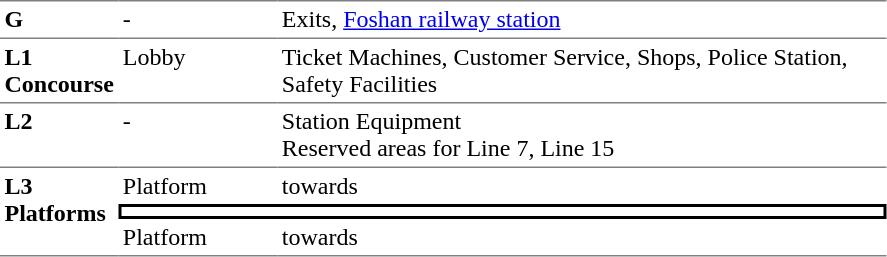<table border=0 cellspacing=0 cellpadding=3>
<tr>
<td style="border-top:solid 1px gray;" width=50 valign=top><strong>G</strong></td>
<td style="border-top:solid 1px gray;" width=100 valign=top>-</td>
<td style="border-top:solid 1px gray;" width=400 valign=top>Exits, <a href='#'>Foshan railway station</a></td>
</tr>
<tr>
<td style="border-bottom:solid 1px gray; border-top:solid 1px gray;" valign=top><strong>L1<br>Concourse</strong></td>
<td style="border-bottom:solid 1px gray; border-top:solid 1px gray;" valign=top>Lobby</td>
<td style="border-bottom:solid 1px gray; border-top:solid 1px gray;" valign=top>Ticket Machines, Customer Service, Shops, Police Station, Safety Facilities</td>
</tr>
<tr>
<td style="border-bottom:solid 1px gray;" valign=top><strong>L2</strong></td>
<td style="border-bottom:solid 1px gray;" valign=top>-</td>
<td style="border-bottom:solid 1px gray;" valign=top>Station Equipment<br>Reserved areas for Line 7, Line 15</td>
</tr>
<tr>
<td style="border-bottom:solid 1px gray;" rowspan=3 valign=top><strong>L3<br>Platforms</strong></td>
<td>Platform </td>
<td>  towards  </td>
</tr>
<tr>
<td style="border-right:solid 2px black;border-left:solid 2px black;border-top:solid 2px black;border-bottom:solid 2px black;text-align:center;" colspan=2></td>
</tr>
<tr>
<td style="border-bottom:solid 1px gray;">Platform </td>
<td style="border-bottom:solid 1px gray;"> towards   </td>
</tr>
</table>
